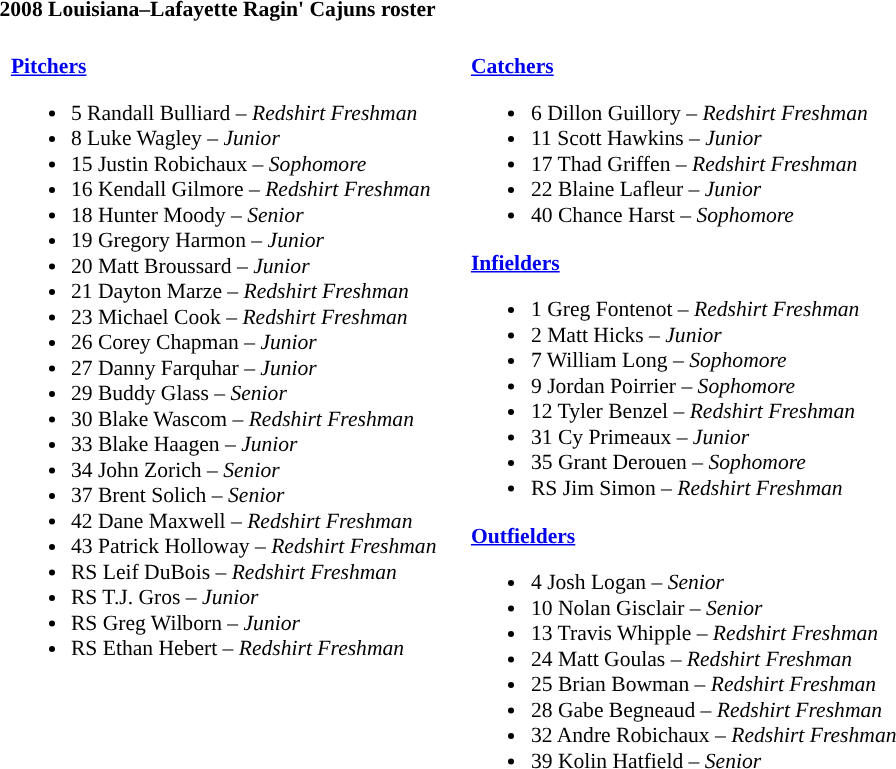<table class="toccolours" style="text-align: left; font-size:90%;">
<tr>
<th colspan="9">2008 Louisiana–Lafayette Ragin' Cajuns roster</th>
</tr>
<tr>
<td width="03"> </td>
<td valign="top"><br><strong><a href='#'>Pitchers</a></strong><ul><li>5 Randall Bulliard – <em>Redshirt Freshman</em></li><li>8 Luke Wagley – <em>Junior</em></li><li>15 Justin Robichaux – <em>Sophomore</em></li><li>16 Kendall Gilmore – <em>Redshirt Freshman</em></li><li>18 Hunter Moody – <em>Senior</em></li><li>19 Gregory Harmon – <em>Junior</em></li><li>20 Matt Broussard – <em>Junior</em></li><li>21 Dayton Marze – <em>Redshirt Freshman</em></li><li>23 Michael Cook – <em>Redshirt Freshman</em></li><li>26 Corey Chapman – <em>Junior</em></li><li>27 Danny Farquhar – <em>Junior</em></li><li>29 Buddy Glass – <em>Senior</em></li><li>30 Blake Wascom – <em>Redshirt Freshman</em></li><li>33 Blake Haagen – <em>Junior</em></li><li>34 John Zorich – <em>Senior</em></li><li>37 Brent Solich – <em>Senior</em></li><li>42 Dane Maxwell – <em>Redshirt Freshman</em></li><li>43 Patrick Holloway – <em>Redshirt Freshman</em></li><li>RS Leif DuBois – <em>Redshirt Freshman</em></li><li>RS T.J. Gros – <em>Junior</em></li><li>RS Greg Wilborn – <em>Junior</em></li><li>RS Ethan Hebert – <em>Redshirt Freshman</em></li></ul></td>
<td width="15"> </td>
<td valign="top"><br><strong><a href='#'>Catchers</a></strong><ul><li>6 Dillon Guillory – <em>Redshirt Freshman</em></li><li>11 Scott Hawkins – <em>Junior</em></li><li>17 Thad Griffen – <em>Redshirt Freshman</em></li><li>22 Blaine Lafleur – <em>Junior</em></li><li>40 Chance Harst – <em>Sophomore</em></li></ul><strong><a href='#'>Infielders</a></strong><ul><li>1 Greg Fontenot – <em>Redshirt Freshman</em></li><li>2 Matt Hicks – <em>Junior</em></li><li>7 William Long – <em>Sophomore</em></li><li>9 Jordan Poirrier – <em>Sophomore</em></li><li>12 Tyler Benzel – <em>Redshirt Freshman</em></li><li>31 Cy Primeaux – <em>Junior</em></li><li>35 Grant Derouen – <em>Sophomore</em></li><li>RS Jim Simon – <em>Redshirt Freshman</em></li></ul><strong><a href='#'>Outfielders</a></strong><ul><li>4 Josh Logan – <em>Senior</em></li><li>10 Nolan Gisclair – <em>Senior</em></li><li>13 Travis Whipple – <em>Redshirt Freshman</em></li><li>24 Matt Goulas – <em>Redshirt Freshman</em></li><li>25 Brian Bowman – <em>Redshirt Freshman</em></li><li>28 Gabe Begneaud – <em>Redshirt Freshman</em></li><li>32 Andre Robichaux – <em>Redshirt Freshman</em></li><li>39 Kolin Hatfield – <em>Senior</em></li></ul></td>
</tr>
</table>
